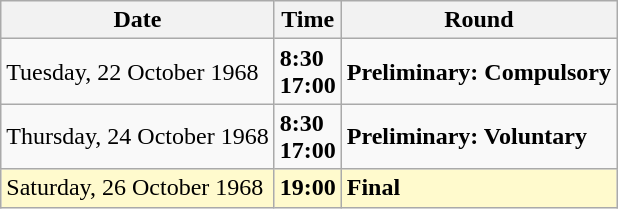<table class="wikitable">
<tr>
<th>Date</th>
<th>Time</th>
<th>Round</th>
</tr>
<tr>
<td>Tuesday, 22 October 1968</td>
<td><strong>8:30</strong><br><strong>17:00</strong></td>
<td><strong>Preliminary: Compulsory</strong></td>
</tr>
<tr>
<td>Thursday, 24 October 1968</td>
<td><strong>8:30</strong><br><strong>17:00</strong></td>
<td><strong>Preliminary: Voluntary</strong></td>
</tr>
<tr style=background:lemonchiffon>
<td>Saturday, 26 October 1968</td>
<td><strong>19:00</strong></td>
<td><strong>Final</strong></td>
</tr>
</table>
